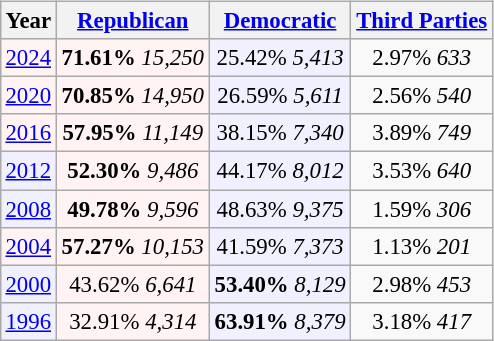<table class="wikitable" style="float:right; font-size:95%;">
<tr bgcolor=lightgrey>
<th>Year</th>
<th><a href='#'>Republican</a></th>
<th><a href='#'>Democratic</a></th>
<th><a href='#'>Third Parties</a></th>
</tr>
<tr>
<td align="center" bgcolor="#fff3f3"><a href='#'>2024</a></td>
<td align="center" bgcolor="#fff3f3"><strong>71.61%</strong> <em>15,250</em></td>
<td align="center" bgcolor="#f0f0ff">25.42% <em>5,413</em></td>
<td align="center">2.97% <em>633</em></td>
</tr>
<tr>
<td align="center" bgcolor="#fff3f3"><a href='#'>2020</a></td>
<td align="center" bgcolor="#fff3f3"><strong>70.85%</strong> <em>14,950</em></td>
<td align="center" bgcolor="#f0f0ff">26.59% <em>5,611</em></td>
<td align="center">2.56% <em>540</em></td>
</tr>
<tr>
<td align="center" bgcolor="#fff3f3"><a href='#'>2016</a></td>
<td align="center" bgcolor="#fff3f3"><strong>57.95%</strong> <em>11,149</em></td>
<td align="center" bgcolor="#f0f0ff">38.15% <em>7,340</em></td>
<td align="center">3.89% <em>749</em></td>
</tr>
<tr>
<td align="center" bgcolor="#f0f0ff"><a href='#'>2012</a></td>
<td align="center" bgcolor="#fff3f3"><strong>52.30%</strong> <em>9,486</em></td>
<td align="center" bgcolor="#f0f0ff">44.17% <em>8,012</em></td>
<td align="center">3.53% <em>640</em></td>
</tr>
<tr>
<td align="center" bgcolor="#f0f0ff"><a href='#'>2008</a></td>
<td align="center" bgcolor="#fff3f3"><strong>49.78%</strong> <em>9,596</em></td>
<td align="center" bgcolor="#f0f0ff">48.63% <em>9,375</em></td>
<td align="center">1.59% <em>306</em></td>
</tr>
<tr>
<td align="center" bgcolor="#fff3f3"><a href='#'>2004</a></td>
<td align="center" bgcolor="#fff3f3"><strong>57.27%</strong> <em>10,153</em></td>
<td align="center" bgcolor="#f0f0ff">41.59% <em>7,373</em></td>
<td align="center">1.13% <em>201</em></td>
</tr>
<tr>
<td align="center" bgcolor="#f0f0ff"><a href='#'>2000</a></td>
<td align="center" bgcolor="#fff3f3">43.62% <em>6,641</em></td>
<td align="center" bgcolor="#f0f0ff"><strong>53.40%</strong> <em>8,129</em></td>
<td align="center">2.98% <em>453</em></td>
</tr>
<tr>
<td align="center" bgcolor="#f0f0ff"><a href='#'>1996</a></td>
<td align="center" bgcolor="#fff3f3">32.91% <em>4,314</em></td>
<td align="center" bgcolor="#f0f0ff"><strong>63.91%</strong> <em>8,379</em></td>
<td align="center">3.18% <em>417</em></td>
</tr>
</table>
